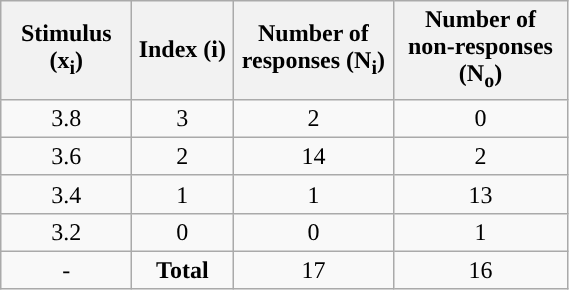<table class="wikitable">
<tr>
<th style="width: 80px">Stimulus (x<sub>i</sub>)</th>
<th style="width: 60px">Index (i)</th>
<th style="width: 100px">Number of responses (N<sub>i</sub>)</th>
<th style="width: 108px">Number of non-responses (N<sub>o</sub>)</th>
</tr>
<tr>
<td style=" text-align:center">3.8</td>
<td style=" text-align:center">3</td>
<td style=" text-align:center">2</td>
<td style=" text-align:center">0</td>
</tr>
<tr>
<td style=" text-align:center">3.6</td>
<td style=" text-align:center">2</td>
<td style=" text-align:center">14</td>
<td style=" text-align:center">2</td>
</tr>
<tr>
<td style=" text-align:center">3.4</td>
<td style=" text-align:center">1</td>
<td style=" text-align:center">1</td>
<td style=" text-align:center">13</td>
</tr>
<tr>
<td style=" text-align:center">3.2</td>
<td style=" text-align:center">0</td>
<td style=" text-align:center">0</td>
<td style=" text-align:center">1</td>
</tr>
<tr>
<td style=" text-align:center">-</td>
<td style=" text-align:center"><strong>Total</strong></td>
<td style=" text-align:center">17</td>
<td style=" text-align:center">16</td>
</tr>
</table>
